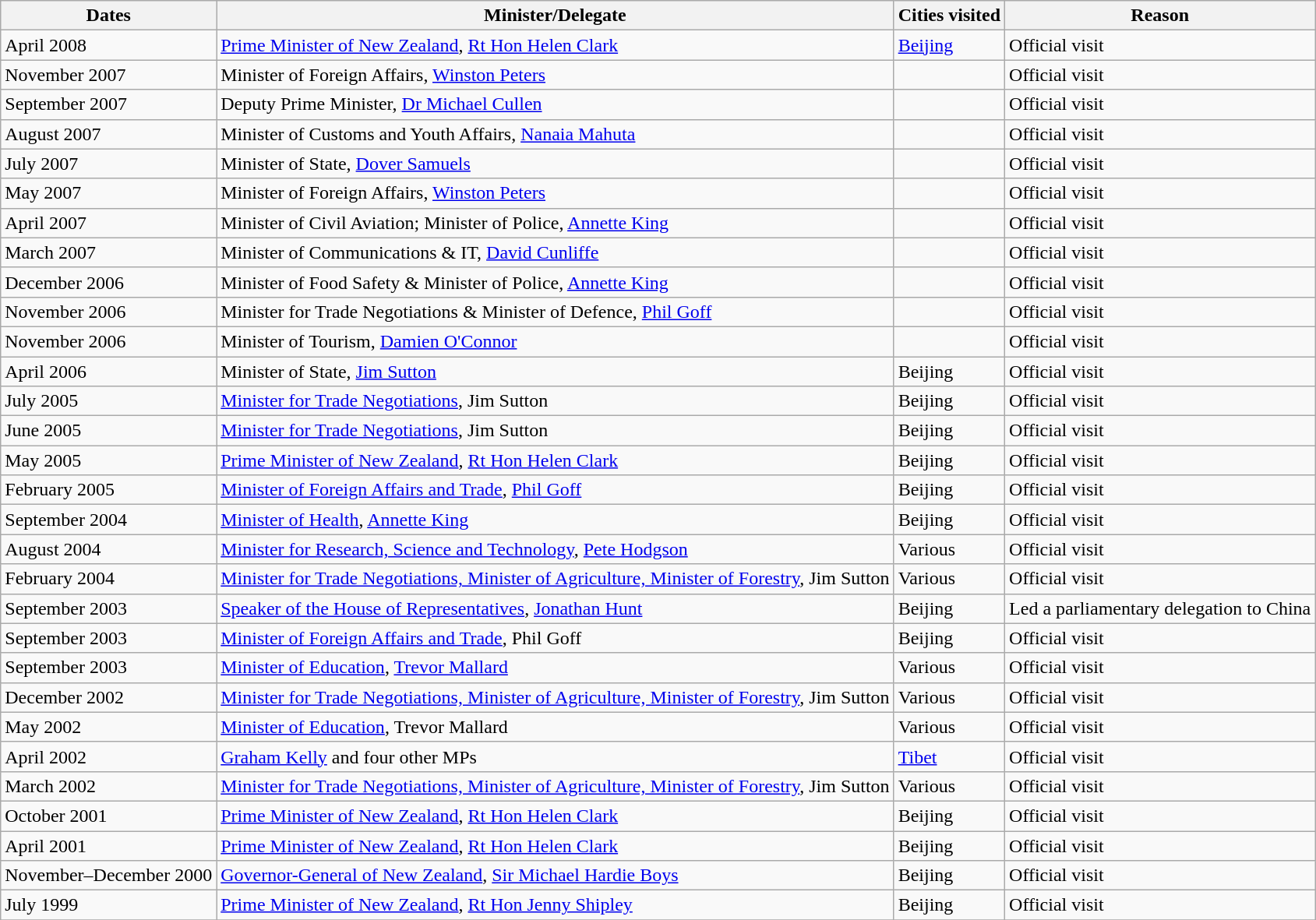<table class=wikitable>
<tr>
<th>Dates</th>
<th>Minister/Delegate</th>
<th>Cities visited</th>
<th>Reason</th>
</tr>
<tr>
<td>April 2008</td>
<td><a href='#'>Prime Minister of New Zealand</a>, <a href='#'>Rt Hon Helen Clark</a></td>
<td><a href='#'>Beijing</a></td>
<td>Official visit</td>
</tr>
<tr>
<td>November 2007</td>
<td>Minister of Foreign Affairs, <a href='#'>Winston Peters</a></td>
<td></td>
<td>Official visit</td>
</tr>
<tr>
<td>September 2007</td>
<td>Deputy Prime Minister, <a href='#'>Dr Michael Cullen</a></td>
<td></td>
<td>Official visit</td>
</tr>
<tr>
<td>August 2007</td>
<td>Minister of Customs and Youth Affairs, <a href='#'>Nanaia Mahuta</a></td>
<td></td>
<td>Official visit</td>
</tr>
<tr>
<td>July 2007</td>
<td>Minister of State, <a href='#'>Dover Samuels</a></td>
<td></td>
<td>Official visit</td>
</tr>
<tr>
<td>May 2007</td>
<td>Minister of Foreign Affairs, <a href='#'>Winston Peters</a></td>
<td></td>
<td>Official visit</td>
</tr>
<tr>
<td>April 2007</td>
<td>Minister of Civil Aviation; Minister of Police, <a href='#'>Annette King</a></td>
<td></td>
<td>Official visit</td>
</tr>
<tr>
<td>March 2007</td>
<td>Minister of Communications & IT, <a href='#'>David Cunliffe</a></td>
<td></td>
<td>Official visit</td>
</tr>
<tr>
<td>December 2006</td>
<td>Minister of Food Safety & Minister of Police, <a href='#'>Annette King</a></td>
<td></td>
<td>Official visit</td>
</tr>
<tr>
<td>November 2006</td>
<td>Minister for Trade Negotiations & Minister of Defence, <a href='#'>Phil Goff</a></td>
<td></td>
<td>Official visit</td>
</tr>
<tr>
<td>November 2006</td>
<td>Minister of Tourism, <a href='#'>Damien O'Connor</a></td>
<td></td>
<td>Official visit</td>
</tr>
<tr>
<td>April 2006</td>
<td>Minister of State, <a href='#'>Jim Sutton</a></td>
<td>Beijing</td>
<td>Official visit</td>
</tr>
<tr>
<td>July 2005</td>
<td><a href='#'>Minister for Trade Negotiations</a>, Jim Sutton</td>
<td>Beijing</td>
<td>Official visit</td>
</tr>
<tr>
<td>June 2005</td>
<td><a href='#'>Minister for Trade Negotiations</a>, Jim Sutton</td>
<td>Beijing</td>
<td>Official visit</td>
</tr>
<tr>
<td>May 2005</td>
<td><a href='#'>Prime Minister of New Zealand</a>, <a href='#'>Rt Hon Helen Clark</a></td>
<td>Beijing</td>
<td>Official visit</td>
</tr>
<tr>
<td>February 2005</td>
<td><a href='#'>Minister of Foreign Affairs and Trade</a>, <a href='#'>Phil Goff</a></td>
<td>Beijing</td>
<td>Official visit</td>
</tr>
<tr>
<td>September 2004</td>
<td><a href='#'>Minister of Health</a>, <a href='#'>Annette King</a></td>
<td>Beijing</td>
<td>Official visit</td>
</tr>
<tr>
<td>August 2004</td>
<td><a href='#'>Minister for Research, Science and Technology</a>, <a href='#'>Pete Hodgson</a></td>
<td>Various</td>
<td>Official visit</td>
</tr>
<tr>
<td>February 2004</td>
<td><a href='#'>Minister for Trade Negotiations, Minister of Agriculture, Minister of Forestry</a>, Jim Sutton</td>
<td>Various</td>
<td>Official visit</td>
</tr>
<tr>
<td>September 2003</td>
<td><a href='#'>Speaker of the House of Representatives</a>, <a href='#'>Jonathan Hunt</a></td>
<td>Beijing</td>
<td>Led a parliamentary delegation to China</td>
</tr>
<tr>
<td>September 2003</td>
<td><a href='#'>Minister of Foreign Affairs and Trade</a>, Phil Goff</td>
<td>Beijing</td>
<td>Official visit</td>
</tr>
<tr>
<td>September 2003</td>
<td><a href='#'>Minister of Education</a>, <a href='#'>Trevor Mallard</a></td>
<td>Various</td>
<td>Official visit</td>
</tr>
<tr>
<td>December 2002</td>
<td><a href='#'>Minister for Trade Negotiations, Minister of Agriculture, Minister of Forestry</a>, Jim Sutton</td>
<td>Various</td>
<td>Official visit</td>
</tr>
<tr>
<td>May 2002</td>
<td><a href='#'>Minister of Education</a>, Trevor Mallard</td>
<td>Various</td>
<td>Official visit</td>
</tr>
<tr>
<td>April 2002</td>
<td><a href='#'>Graham Kelly</a> and four other MPs</td>
<td><a href='#'>Tibet</a></td>
<td>Official visit</td>
</tr>
<tr>
<td>March 2002</td>
<td><a href='#'>Minister for Trade Negotiations, Minister of Agriculture, Minister of Forestry</a>, Jim Sutton</td>
<td>Various</td>
<td>Official visit</td>
</tr>
<tr>
<td>October 2001</td>
<td><a href='#'>Prime Minister of New Zealand</a>, <a href='#'>Rt Hon Helen Clark</a></td>
<td>Beijing</td>
<td>Official visit</td>
</tr>
<tr>
<td>April 2001</td>
<td><a href='#'>Prime Minister of New Zealand</a>, <a href='#'>Rt Hon Helen Clark</a></td>
<td>Beijing</td>
<td>Official visit</td>
</tr>
<tr>
<td>November–December 2000</td>
<td><a href='#'>Governor-General of New Zealand</a>, <a href='#'>Sir Michael Hardie Boys</a></td>
<td>Beijing</td>
<td>Official visit</td>
</tr>
<tr>
<td>July 1999</td>
<td><a href='#'>Prime Minister of New Zealand</a>, <a href='#'>Rt Hon Jenny Shipley</a></td>
<td>Beijing</td>
<td>Official visit</td>
</tr>
<tr>
</tr>
</table>
